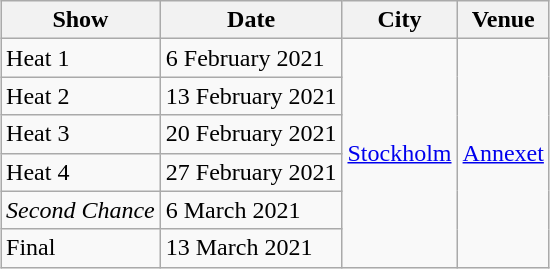<table class="wikitable" style="margin: 1em auto 1em auto">
<tr>
<th>Show</th>
<th>Date</th>
<th>City</th>
<th>Venue</th>
</tr>
<tr>
<td>Heat 1</td>
<td>6 February 2021</td>
<td rowspan="6"><a href='#'>Stockholm</a></td>
<td rowspan="6"><a href='#'>Annexet</a></td>
</tr>
<tr>
<td>Heat 2</td>
<td>13 February 2021</td>
</tr>
<tr>
<td>Heat 3</td>
<td>20 February 2021</td>
</tr>
<tr>
<td>Heat 4</td>
<td>27 February 2021</td>
</tr>
<tr>
<td><em>Second Chance</em></td>
<td>6 March 2021</td>
</tr>
<tr>
<td>Final</td>
<td>13 March 2021</td>
</tr>
</table>
